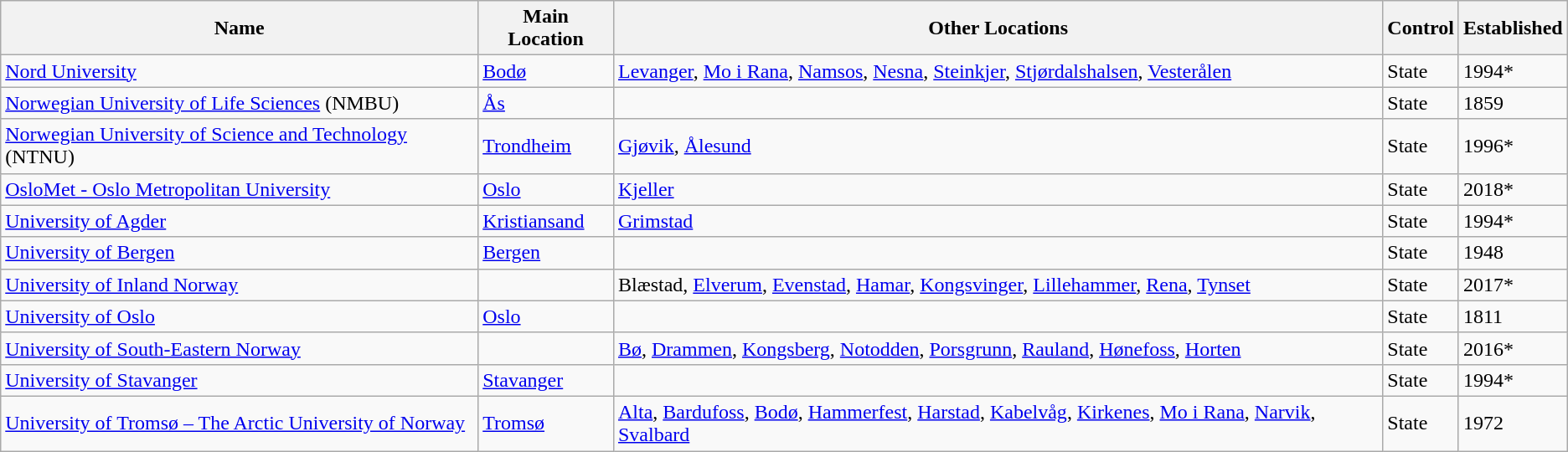<table class="wikitable sortable">
<tr>
<th>Name</th>
<th>Main Location</th>
<th>Other Locations</th>
<th>Control</th>
<th>Established</th>
</tr>
<tr>
<td><a href='#'>Nord University</a></td>
<td><a href='#'>Bodø</a></td>
<td><a href='#'>Levanger</a>, <a href='#'>Mo i Rana</a>, <a href='#'>Namsos</a>, <a href='#'>Nesna</a>, <a href='#'>Steinkjer</a>, <a href='#'>Stjørdalshalsen</a>, <a href='#'>Vesterålen</a></td>
<td>State</td>
<td>1994*</td>
</tr>
<tr>
<td><a href='#'>Norwegian University of Life Sciences</a> (NMBU)</td>
<td><a href='#'>Ås</a></td>
<td></td>
<td>State</td>
<td>1859</td>
</tr>
<tr>
<td><a href='#'>Norwegian University of Science and Technology</a> (NTNU)</td>
<td><a href='#'>Trondheim</a></td>
<td><a href='#'>Gjøvik</a>, <a href='#'>Ålesund</a></td>
<td>State</td>
<td>1996*</td>
</tr>
<tr>
<td><a href='#'>OsloMet - Oslo Metropolitan University</a></td>
<td><a href='#'>Oslo</a></td>
<td><a href='#'>Kjeller</a></td>
<td>State</td>
<td>2018*</td>
</tr>
<tr>
<td><a href='#'>University of Agder</a></td>
<td><a href='#'>Kristiansand</a></td>
<td><a href='#'>Grimstad</a></td>
<td>State</td>
<td>1994*</td>
</tr>
<tr>
<td><a href='#'>University of Bergen</a></td>
<td><a href='#'>Bergen</a></td>
<td></td>
<td>State</td>
<td>1948</td>
</tr>
<tr>
<td><a href='#'>University of Inland Norway</a></td>
<td></td>
<td>Blæstad, <a href='#'>Elverum</a>, <a href='#'>Evenstad</a>, <a href='#'>Hamar</a>, <a href='#'>Kongsvinger</a>, <a href='#'>Lillehammer</a>, <a href='#'>Rena</a>, <a href='#'>Tynset</a></td>
<td>State</td>
<td>2017*</td>
</tr>
<tr>
<td><a href='#'>University of Oslo</a></td>
<td><a href='#'>Oslo</a></td>
<td></td>
<td>State</td>
<td>1811</td>
</tr>
<tr>
<td><a href='#'>University of South-Eastern Norway</a></td>
<td></td>
<td><a href='#'>Bø</a>, <a href='#'>Drammen</a>, <a href='#'>Kongsberg</a>, <a href='#'>Notodden</a>, <a href='#'>Porsgrunn</a>, <a href='#'>Rauland</a>, <a href='#'>Hønefoss</a>, <a href='#'>Horten</a></td>
<td>State</td>
<td>2016*</td>
</tr>
<tr>
<td><a href='#'>University of Stavanger</a></td>
<td><a href='#'>Stavanger</a></td>
<td></td>
<td>State</td>
<td>1994*</td>
</tr>
<tr>
<td><a href='#'>University of Tromsø – The Arctic University of Norway</a></td>
<td><a href='#'>Tromsø</a></td>
<td><a href='#'>Alta</a>, <a href='#'>Bardufoss</a>, <a href='#'>Bodø</a>, <a href='#'>Hammerfest</a>, <a href='#'>Harstad</a>, <a href='#'>Kabelvåg</a>, <a href='#'>Kirkenes</a>, <a href='#'>Mo i Rana</a>, <a href='#'>Narvik</a>, <a href='#'>Svalbard</a></td>
<td>State</td>
<td>1972</td>
</tr>
</table>
